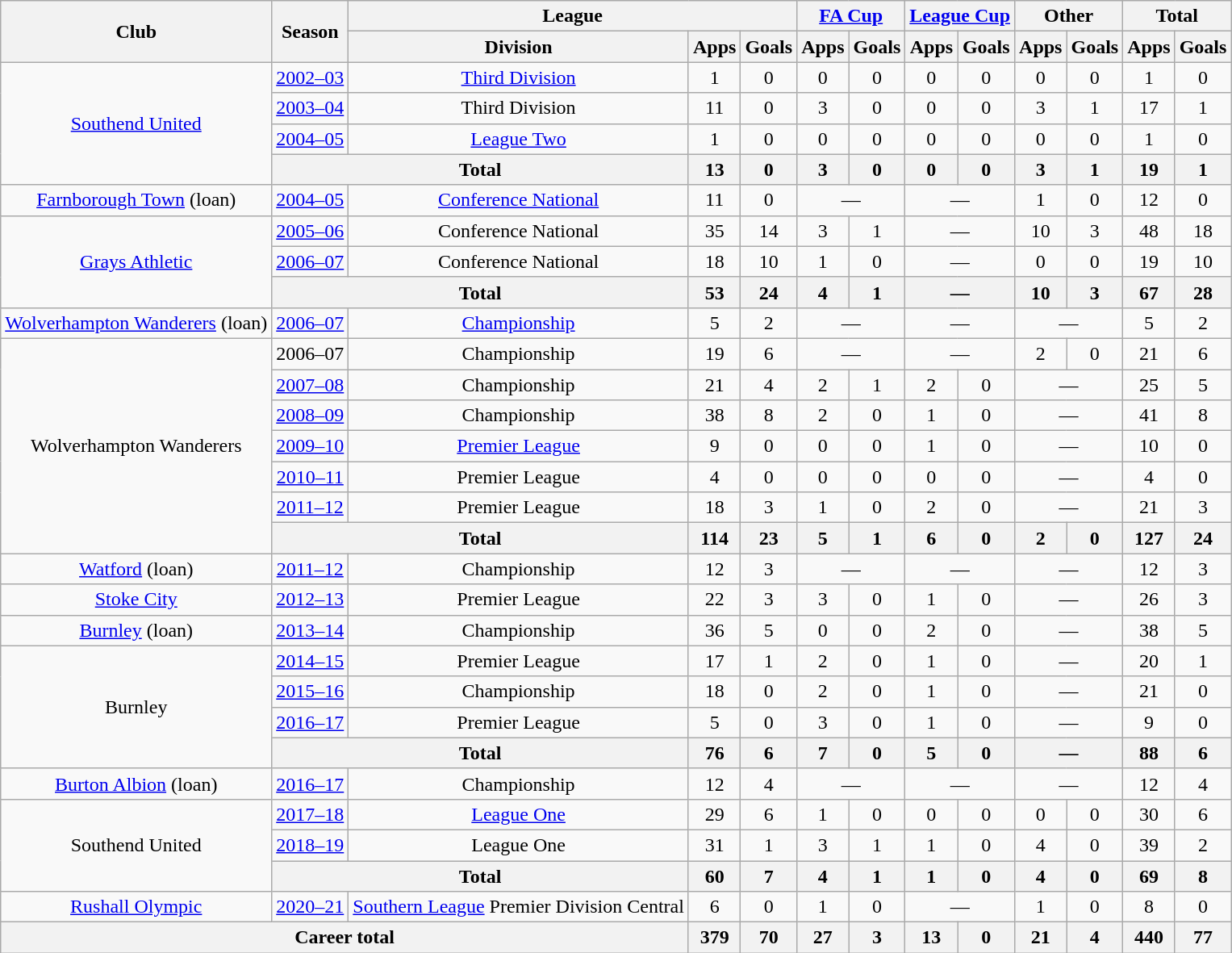<table class="wikitable" style="text-align: center">
<tr>
<th rowspan="2">Club</th>
<th rowspan="2">Season</th>
<th colspan="3">League</th>
<th colspan="2"><a href='#'>FA Cup</a></th>
<th colspan="2"><a href='#'>League Cup</a></th>
<th colspan="2">Other</th>
<th colspan="2">Total</th>
</tr>
<tr>
<th>Division</th>
<th>Apps</th>
<th>Goals</th>
<th>Apps</th>
<th>Goals</th>
<th>Apps</th>
<th>Goals</th>
<th>Apps</th>
<th>Goals</th>
<th>Apps</th>
<th>Goals</th>
</tr>
<tr>
<td rowspan="4"><a href='#'>Southend United</a></td>
<td><a href='#'>2002–03</a></td>
<td><a href='#'>Third Division</a></td>
<td>1</td>
<td>0</td>
<td>0</td>
<td>0</td>
<td>0</td>
<td>0</td>
<td>0</td>
<td>0</td>
<td>1</td>
<td>0</td>
</tr>
<tr>
<td><a href='#'>2003–04</a></td>
<td>Third Division</td>
<td>11</td>
<td>0</td>
<td>3</td>
<td>0</td>
<td>0</td>
<td>0</td>
<td>3</td>
<td>1</td>
<td>17</td>
<td>1</td>
</tr>
<tr>
<td><a href='#'>2004–05</a></td>
<td><a href='#'>League Two</a></td>
<td>1</td>
<td>0</td>
<td>0</td>
<td>0</td>
<td>0</td>
<td>0</td>
<td>0</td>
<td>0</td>
<td>1</td>
<td>0</td>
</tr>
<tr>
<th colspan="2">Total</th>
<th>13</th>
<th>0</th>
<th>3</th>
<th>0</th>
<th>0</th>
<th>0</th>
<th>3</th>
<th>1</th>
<th>19</th>
<th>1</th>
</tr>
<tr>
<td><a href='#'>Farnborough Town</a> (loan)</td>
<td><a href='#'>2004–05</a></td>
<td><a href='#'>Conference National</a></td>
<td>11</td>
<td>0</td>
<td colspan="2">—</td>
<td colspan="2">—</td>
<td>1</td>
<td>0</td>
<td>12</td>
<td>0</td>
</tr>
<tr>
<td rowspan="3"><a href='#'>Grays Athletic</a></td>
<td><a href='#'>2005–06</a></td>
<td>Conference National</td>
<td>35</td>
<td>14</td>
<td>3</td>
<td>1</td>
<td colspan="2">—</td>
<td>10</td>
<td>3</td>
<td>48</td>
<td>18</td>
</tr>
<tr>
<td><a href='#'>2006–07</a></td>
<td>Conference National</td>
<td>18</td>
<td>10</td>
<td>1</td>
<td>0</td>
<td colspan="2">—</td>
<td>0</td>
<td>0</td>
<td>19</td>
<td>10</td>
</tr>
<tr>
<th colspan="2">Total</th>
<th>53</th>
<th>24</th>
<th>4</th>
<th>1</th>
<th colspan="2">—</th>
<th>10</th>
<th>3</th>
<th>67</th>
<th>28</th>
</tr>
<tr>
<td><a href='#'>Wolverhampton Wanderers</a> (loan)</td>
<td><a href='#'>2006–07</a></td>
<td><a href='#'>Championship</a></td>
<td>5</td>
<td>2</td>
<td colspan="2">—</td>
<td colspan="2">—</td>
<td colspan="2">—</td>
<td>5</td>
<td>2</td>
</tr>
<tr>
<td rowspan="7">Wolverhampton Wanderers</td>
<td>2006–07</td>
<td>Championship</td>
<td>19</td>
<td>6</td>
<td colspan="2">—</td>
<td colspan="2">—</td>
<td>2</td>
<td>0</td>
<td>21</td>
<td>6</td>
</tr>
<tr>
<td><a href='#'>2007–08</a></td>
<td>Championship</td>
<td>21</td>
<td>4</td>
<td>2</td>
<td>1</td>
<td>2</td>
<td>0</td>
<td colspan="2">—</td>
<td>25</td>
<td>5</td>
</tr>
<tr>
<td><a href='#'>2008–09</a></td>
<td>Championship</td>
<td>38</td>
<td>8</td>
<td>2</td>
<td>0</td>
<td>1</td>
<td>0</td>
<td colspan="2">—</td>
<td>41</td>
<td>8</td>
</tr>
<tr>
<td><a href='#'>2009–10</a></td>
<td><a href='#'>Premier League</a></td>
<td>9</td>
<td>0</td>
<td>0</td>
<td>0</td>
<td>1</td>
<td>0</td>
<td colspan="2">—</td>
<td>10</td>
<td>0</td>
</tr>
<tr>
<td><a href='#'>2010–11</a></td>
<td>Premier League</td>
<td>4</td>
<td>0</td>
<td>0</td>
<td>0</td>
<td>0</td>
<td>0</td>
<td colspan="2">—</td>
<td>4</td>
<td>0</td>
</tr>
<tr>
<td><a href='#'>2011–12</a></td>
<td>Premier League</td>
<td>18</td>
<td>3</td>
<td>1</td>
<td>0</td>
<td>2</td>
<td>0</td>
<td colspan="2">—</td>
<td>21</td>
<td>3</td>
</tr>
<tr>
<th colspan="2">Total</th>
<th>114</th>
<th>23</th>
<th>5</th>
<th>1</th>
<th>6</th>
<th>0</th>
<th>2</th>
<th>0</th>
<th>127</th>
<th>24</th>
</tr>
<tr>
<td rowspan="1"><a href='#'>Watford</a> (loan)</td>
<td><a href='#'>2011–12</a></td>
<td>Championship</td>
<td>12</td>
<td>3</td>
<td colspan="2">—</td>
<td colspan="2">—</td>
<td colspan="2">—</td>
<td>12</td>
<td>3</td>
</tr>
<tr>
<td><a href='#'>Stoke City</a></td>
<td><a href='#'>2012–13</a></td>
<td>Premier League</td>
<td>22</td>
<td>3</td>
<td>3</td>
<td>0</td>
<td>1</td>
<td>0</td>
<td colspan="2">—</td>
<td>26</td>
<td>3</td>
</tr>
<tr>
<td><a href='#'>Burnley</a> (loan)</td>
<td><a href='#'>2013–14</a></td>
<td>Championship</td>
<td>36</td>
<td>5</td>
<td>0</td>
<td>0</td>
<td>2</td>
<td>0</td>
<td colspan="2">—</td>
<td>38</td>
<td>5</td>
</tr>
<tr>
<td rowspan="4">Burnley</td>
<td><a href='#'>2014–15</a></td>
<td>Premier League</td>
<td>17</td>
<td>1</td>
<td>2</td>
<td>0</td>
<td>1</td>
<td>0</td>
<td colspan="2">—</td>
<td>20</td>
<td>1</td>
</tr>
<tr>
<td><a href='#'>2015–16</a></td>
<td>Championship</td>
<td>18</td>
<td>0</td>
<td>2</td>
<td>0</td>
<td>1</td>
<td>0</td>
<td colspan="2">—</td>
<td>21</td>
<td>0</td>
</tr>
<tr>
<td><a href='#'>2016–17</a></td>
<td>Premier League</td>
<td>5</td>
<td>0</td>
<td>3</td>
<td>0</td>
<td>1</td>
<td>0</td>
<td colspan="2">—</td>
<td>9</td>
<td>0</td>
</tr>
<tr>
<th colspan="2">Total</th>
<th>76</th>
<th>6</th>
<th>7</th>
<th>0</th>
<th>5</th>
<th>0</th>
<th colspan="2">—</th>
<th>88</th>
<th>6</th>
</tr>
<tr>
<td><a href='#'>Burton Albion</a> (loan)</td>
<td><a href='#'>2016–17</a></td>
<td>Championship</td>
<td>12</td>
<td>4</td>
<td colspan="2">—</td>
<td colspan="2">—</td>
<td colspan="2">—</td>
<td>12</td>
<td>4</td>
</tr>
<tr>
<td rowspan=3>Southend United</td>
<td><a href='#'>2017–18</a></td>
<td><a href='#'>League One</a></td>
<td>29</td>
<td>6</td>
<td>1</td>
<td>0</td>
<td>0</td>
<td>0</td>
<td>0</td>
<td>0</td>
<td>30</td>
<td>6</td>
</tr>
<tr>
<td><a href='#'>2018–19</a></td>
<td>League One</td>
<td>31</td>
<td>1</td>
<td>3</td>
<td>1</td>
<td>1</td>
<td>0</td>
<td>4</td>
<td>0</td>
<td>39</td>
<td>2</td>
</tr>
<tr>
<th colspan="2">Total</th>
<th>60</th>
<th>7</th>
<th>4</th>
<th>1</th>
<th>1</th>
<th>0</th>
<th>4</th>
<th>0</th>
<th>69</th>
<th>8</th>
</tr>
<tr>
<td><a href='#'>Rushall Olympic</a></td>
<td><a href='#'>2020–21</a></td>
<td><a href='#'>Southern League</a> Premier Division Central</td>
<td>6</td>
<td>0</td>
<td>1</td>
<td>0</td>
<td colspan="2">—</td>
<td>1</td>
<td>0</td>
<td>8</td>
<td>0</td>
</tr>
<tr>
<th colspan="3">Career total</th>
<th>379</th>
<th>70</th>
<th>27</th>
<th>3</th>
<th>13</th>
<th>0</th>
<th>21</th>
<th>4</th>
<th>440</th>
<th>77</th>
</tr>
</table>
